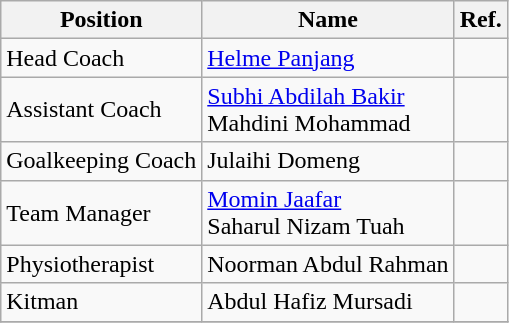<table class="wikitable">
<tr>
<th>Position</th>
<th>Name</th>
<th>Ref.</th>
</tr>
<tr>
<td>Head Coach</td>
<td> <a href='#'>Helme Panjang</a></td>
<td></td>
</tr>
<tr>
<td>Assistant Coach</td>
<td> <a href='#'>Subhi Abdilah Bakir</a><br>  Mahdini Mohammad</td>
<td></td>
</tr>
<tr>
<td>Goalkeeping Coach</td>
<td> Julaihi Domeng</td>
<td></td>
</tr>
<tr>
<td>Team Manager</td>
<td> <a href='#'>Momin Jaafar</a><br>  Saharul Nizam Tuah</td>
<td></td>
</tr>
<tr>
<td>Physiotherapist</td>
<td> Noorman Abdul Rahman</td>
<td></td>
</tr>
<tr>
<td>Kitman</td>
<td> Abdul Hafiz Mursadi</td>
<td></td>
</tr>
<tr>
</tr>
</table>
